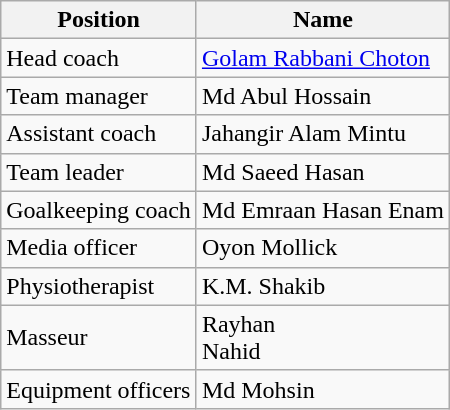<table class="wikitable" style="text-align:left">
<tr>
<th>Position</th>
<th>Name</th>
</tr>
<tr>
<td>Head coach</td>
<td> <a href='#'>Golam Rabbani Choton</a></td>
</tr>
<tr>
<td>Team manager</td>
<td> Md Abul Hossain</td>
</tr>
<tr>
<td>Assistant coach</td>
<td> Jahangir Alam Mintu</td>
</tr>
<tr>
<td>Team leader</td>
<td> Md Saeed Hasan</td>
</tr>
<tr>
<td>Goalkeeping coach</td>
<td> Md Emraan Hasan Enam</td>
</tr>
<tr>
<td>Media officer</td>
<td> Oyon Mollick</td>
</tr>
<tr>
<td>Physiotherapist</td>
<td> K.M. Shakib</td>
</tr>
<tr>
<td>Masseur</td>
<td> Rayhan<br> Nahid</td>
</tr>
<tr>
<td>Equipment officers</td>
<td> Md Mohsin</td>
</tr>
</table>
